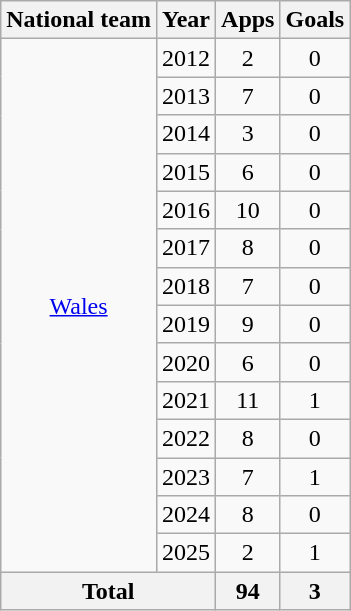<table class=wikitable style=text-align:center>
<tr>
<th>National team</th>
<th>Year</th>
<th>Apps</th>
<th>Goals</th>
</tr>
<tr>
<td rowspan=14><a href='#'>Wales</a></td>
<td>2012</td>
<td>2</td>
<td>0</td>
</tr>
<tr>
<td>2013</td>
<td>7</td>
<td>0</td>
</tr>
<tr>
<td>2014</td>
<td>3</td>
<td>0</td>
</tr>
<tr>
<td>2015</td>
<td>6</td>
<td>0</td>
</tr>
<tr>
<td>2016</td>
<td>10</td>
<td>0</td>
</tr>
<tr>
<td>2017</td>
<td>8</td>
<td>0</td>
</tr>
<tr>
<td>2018</td>
<td>7</td>
<td>0</td>
</tr>
<tr>
<td>2019</td>
<td>9</td>
<td>0</td>
</tr>
<tr>
<td>2020</td>
<td>6</td>
<td>0</td>
</tr>
<tr>
<td>2021</td>
<td>11</td>
<td>1</td>
</tr>
<tr>
<td>2022</td>
<td>8</td>
<td>0</td>
</tr>
<tr>
<td>2023</td>
<td>7</td>
<td>1</td>
</tr>
<tr>
<td>2024</td>
<td>8</td>
<td>0</td>
</tr>
<tr>
<td>2025</td>
<td>2</td>
<td>1</td>
</tr>
<tr>
<th colspan=2>Total</th>
<th>94</th>
<th>3</th>
</tr>
</table>
